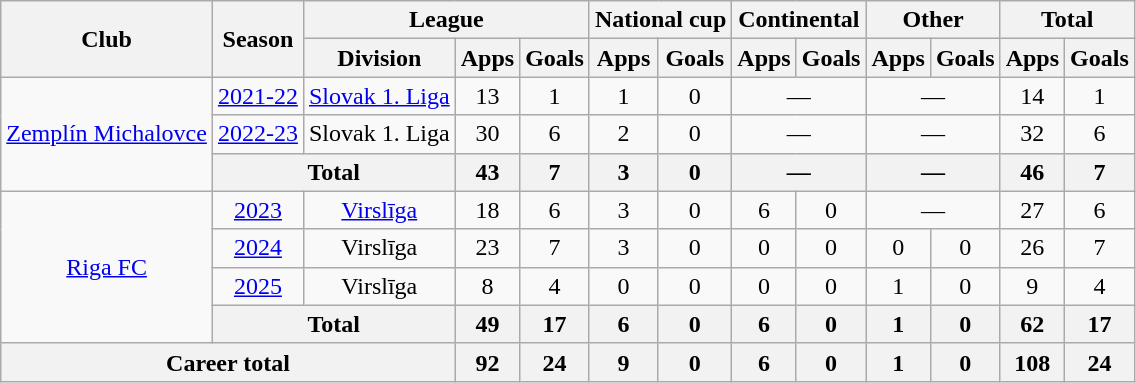<table class="wikitable" style="text-align:center">
<tr>
<th rowspan="2">Club</th>
<th rowspan="2">Season</th>
<th colspan="3">League</th>
<th colspan="2">National cup</th>
<th colspan="2">Continental</th>
<th colspan="2">Other</th>
<th colspan="2">Total</th>
</tr>
<tr>
<th>Division</th>
<th>Apps</th>
<th>Goals</th>
<th>Apps</th>
<th>Goals</th>
<th>Apps</th>
<th>Goals</th>
<th>Apps</th>
<th>Goals</th>
<th>Apps</th>
<th>Goals</th>
</tr>
<tr>
<td rowspan="3"><a href='#'>Zemplín Michalovce</a></td>
<td><a href='#'>2021-22</a></td>
<td><a href='#'>Slovak 1. Liga</a></td>
<td>13</td>
<td>1</td>
<td>1</td>
<td>0</td>
<td colspan="2">—</td>
<td colspan="2">—</td>
<td>14</td>
<td>1</td>
</tr>
<tr>
<td><a href='#'>2022-23</a></td>
<td>Slovak 1. Liga</td>
<td>30</td>
<td>6</td>
<td>2</td>
<td>0</td>
<td colspan="2">—</td>
<td colspan="2">—</td>
<td>32</td>
<td>6</td>
</tr>
<tr>
<th colspan="2">Total</th>
<th>43</th>
<th>7</th>
<th>3</th>
<th>0</th>
<th colspan="2">—</th>
<th colspan="2">—</th>
<th>46</th>
<th>7</th>
</tr>
<tr>
<td rowspan="4"><a href='#'>Riga FC</a></td>
<td><a href='#'>2023</a></td>
<td><a href='#'>Virslīga</a></td>
<td>18</td>
<td>6</td>
<td>3</td>
<td>0</td>
<td>6</td>
<td>0</td>
<td colspan="2">—</td>
<td>27</td>
<td>6</td>
</tr>
<tr>
<td><a href='#'>2024</a></td>
<td>Virslīga</td>
<td>23</td>
<td>7</td>
<td>3</td>
<td>0</td>
<td>0</td>
<td>0</td>
<td>0</td>
<td>0</td>
<td>26</td>
<td>7</td>
</tr>
<tr>
<td><a href='#'>2025</a></td>
<td>Virslīga</td>
<td>8</td>
<td>4</td>
<td>0</td>
<td>0</td>
<td>0</td>
<td>0</td>
<td>1</td>
<td>0</td>
<td>9</td>
<td>4</td>
</tr>
<tr>
<th colspan="2">Total</th>
<th>49</th>
<th>17</th>
<th>6</th>
<th>0</th>
<th>6</th>
<th>0</th>
<th>1</th>
<th>0</th>
<th>62</th>
<th>17</th>
</tr>
<tr>
<th colspan="3">Career total</th>
<th>92</th>
<th>24</th>
<th>9</th>
<th>0</th>
<th>6</th>
<th>0</th>
<th>1</th>
<th>0</th>
<th>108</th>
<th>24</th>
</tr>
</table>
